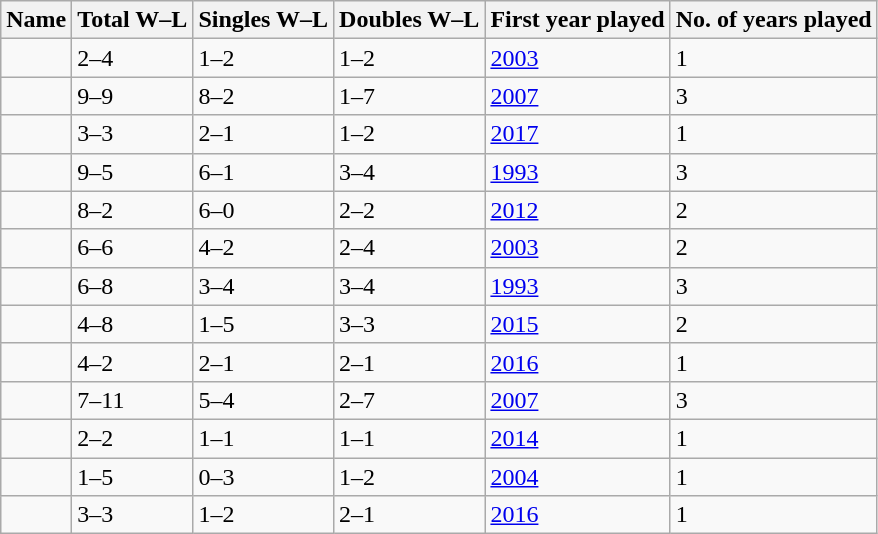<table class="sortable wikitable">
<tr>
<th>Name</th>
<th>Total W–L</th>
<th>Singles W–L</th>
<th>Doubles W–L</th>
<th>First year played</th>
<th>No. of years played</th>
</tr>
<tr>
<td></td>
<td>2–4</td>
<td>1–2</td>
<td>1–2</td>
<td><a href='#'>2003</a></td>
<td>1</td>
</tr>
<tr>
<td><strong></strong></td>
<td>9–9</td>
<td>8–2</td>
<td>1–7</td>
<td><a href='#'>2007</a></td>
<td>3</td>
</tr>
<tr>
<td></td>
<td>3–3</td>
<td>2–1</td>
<td>1–2</td>
<td><a href='#'>2017</a></td>
<td>1</td>
</tr>
<tr>
<td><strong></strong></td>
<td>9–5</td>
<td>6–1</td>
<td>3–4</td>
<td><a href='#'>1993</a></td>
<td>3</td>
</tr>
<tr>
<td><strong></strong></td>
<td>8–2</td>
<td>6–0</td>
<td>2–2</td>
<td><a href='#'>2012</a></td>
<td>2</td>
</tr>
<tr>
<td></td>
<td>6–6</td>
<td>4–2</td>
<td>2–4</td>
<td><a href='#'>2003</a></td>
<td>2</td>
</tr>
<tr>
<td><strong></strong></td>
<td>6–8</td>
<td>3–4</td>
<td>3–4</td>
<td><a href='#'>1993</a></td>
<td>3</td>
</tr>
<tr>
<td></td>
<td>4–8</td>
<td>1–5</td>
<td>3–3</td>
<td><a href='#'>2015</a></td>
<td>2</td>
</tr>
<tr>
<td></td>
<td>4–2</td>
<td>2–1</td>
<td>2–1</td>
<td><a href='#'>2016</a></td>
<td>1</td>
</tr>
<tr>
<td></td>
<td>7–11</td>
<td>5–4</td>
<td>2–7</td>
<td><a href='#'>2007</a></td>
<td>3</td>
</tr>
<tr>
<td></td>
<td>2–2</td>
<td>1–1</td>
<td>1–1</td>
<td><a href='#'>2014</a></td>
<td>1</td>
</tr>
<tr>
<td></td>
<td>1–5</td>
<td>0–3</td>
<td>1–2</td>
<td><a href='#'>2004</a></td>
<td>1</td>
</tr>
<tr>
<td></td>
<td>3–3</td>
<td>1–2</td>
<td>2–1</td>
<td><a href='#'>2016</a></td>
<td>1</td>
</tr>
</table>
